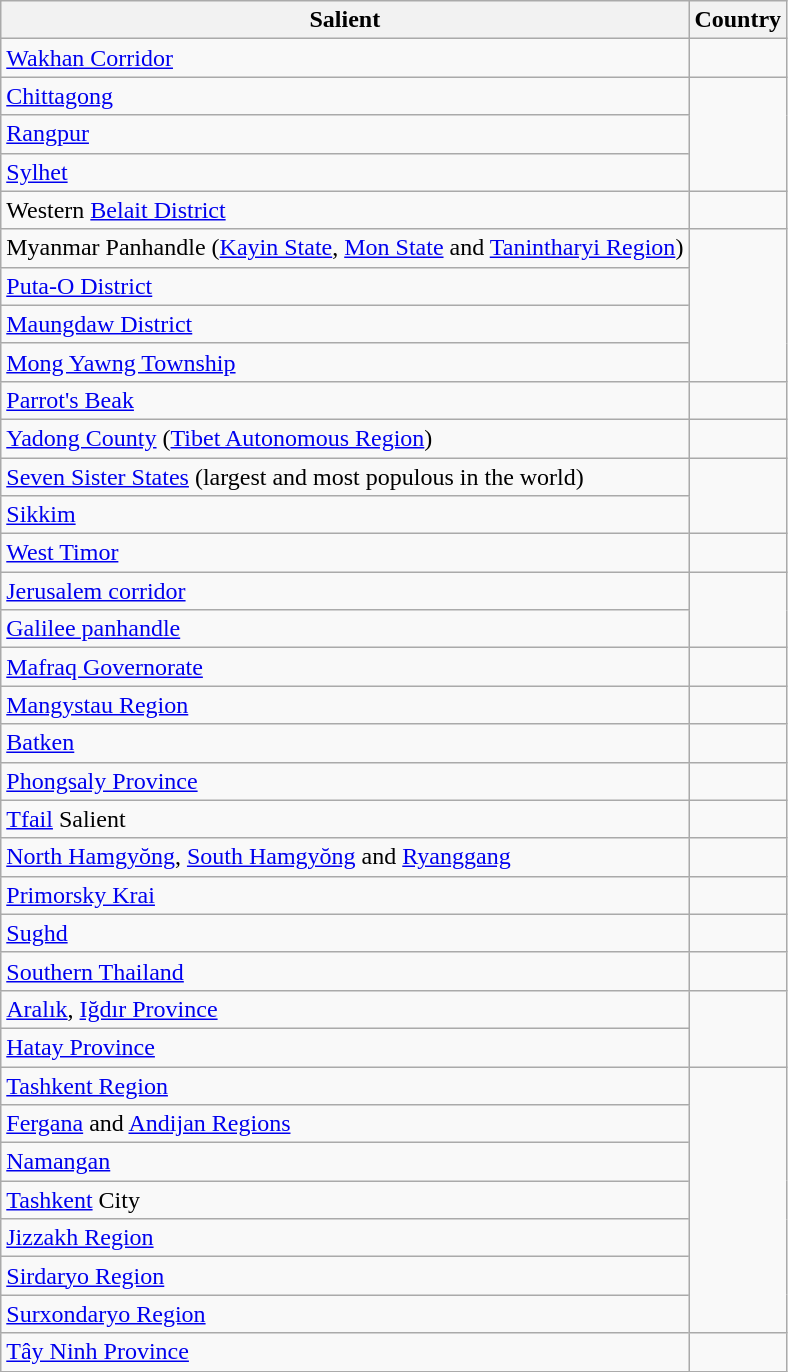<table class="wikitable sortable">
<tr>
<th>Salient</th>
<th>Country</th>
</tr>
<tr>
<td><a href='#'>Wakhan Corridor</a></td>
<td></td>
</tr>
<tr>
<td><a href='#'>Chittagong</a></td>
<td rowspan="3"></td>
</tr>
<tr>
<td><a href='#'>Rangpur</a></td>
</tr>
<tr>
<td><a href='#'>Sylhet</a></td>
</tr>
<tr>
<td>Western <a href='#'>Belait District</a></td>
<td></td>
</tr>
<tr>
<td>Myanmar Panhandle (<a href='#'>Kayin State</a>, <a href='#'>Mon State</a> and <a href='#'>Tanintharyi Region</a>)</td>
<td rowspan="4"></td>
</tr>
<tr>
<td><a href='#'>Puta-O District</a></td>
</tr>
<tr>
<td><a href='#'>Maungdaw District</a></td>
</tr>
<tr>
<td><a href='#'>Mong Yawng Township</a></td>
</tr>
<tr>
<td><a href='#'>Parrot's Beak</a></td>
<td></td>
</tr>
<tr>
<td><a href='#'>Yadong County</a> (<a href='#'>Tibet Autonomous Region</a>)</td>
<td></td>
</tr>
<tr>
<td><a href='#'>Seven Sister States</a> (largest and most populous in the world)</td>
<td rowspan="2"></td>
</tr>
<tr>
<td><a href='#'>Sikkim</a></td>
</tr>
<tr>
<td><a href='#'>West Timor</a></td>
<td></td>
</tr>
<tr>
<td><a href='#'>Jerusalem corridor</a></td>
<td rowspan="2"></td>
</tr>
<tr>
<td><a href='#'>Galilee panhandle</a></td>
</tr>
<tr>
<td><a href='#'>Mafraq Governorate</a></td>
<td></td>
</tr>
<tr>
<td><a href='#'>Mangystau Region</a></td>
<td></td>
</tr>
<tr>
<td><a href='#'>Batken</a></td>
<td></td>
</tr>
<tr>
<td><a href='#'>Phongsaly Province</a></td>
<td></td>
</tr>
<tr>
<td><a href='#'>Tfail</a> Salient</td>
<td></td>
</tr>
<tr>
<td><a href='#'>North Hamgyŏng</a>, <a href='#'>South Hamgyŏng</a> and <a href='#'>Ryanggang</a></td>
<td></td>
</tr>
<tr>
<td><a href='#'>Primorsky Krai</a></td>
<td></td>
</tr>
<tr>
<td><a href='#'>Sughd</a></td>
<td></td>
</tr>
<tr>
<td><a href='#'>Southern Thailand</a></td>
<td></td>
</tr>
<tr>
<td><a href='#'>Aralık</a>, <a href='#'>Iğdır Province</a></td>
<td rowspan="2"></td>
</tr>
<tr>
<td><a href='#'>Hatay Province</a></td>
</tr>
<tr>
<td><a href='#'>Tashkent Region</a></td>
<td rowspan="7"></td>
</tr>
<tr>
<td><a href='#'>Fergana</a> and <a href='#'>Andijan Regions</a></td>
</tr>
<tr>
<td><a href='#'>Namangan</a></td>
</tr>
<tr>
<td><a href='#'>Tashkent</a> City</td>
</tr>
<tr>
<td><a href='#'>Jizzakh Region</a></td>
</tr>
<tr>
<td><a href='#'>Sirdaryo Region</a></td>
</tr>
<tr>
<td><a href='#'>Surxondaryo Region</a></td>
</tr>
<tr>
<td><a href='#'>Tây Ninh Province</a></td>
<td></td>
</tr>
</table>
